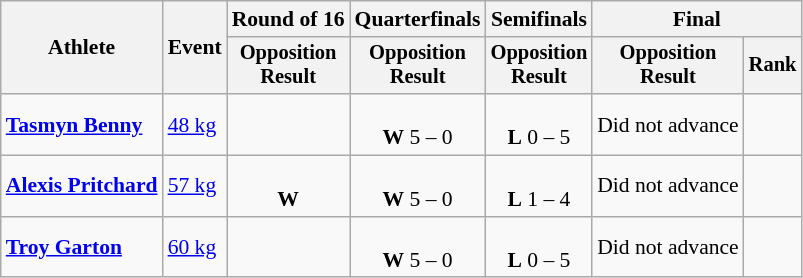<table class="wikitable" style="font-size:90%;text-align:center;">
<tr>
<th rowspan=2>Athlete</th>
<th rowspan=2>Event</th>
<th>Round of 16</th>
<th>Quarterfinals</th>
<th>Semifinals</th>
<th colspan=2>Final</th>
</tr>
<tr style="font-size:95%">
<th>Opposition<br>Result</th>
<th>Opposition<br>Result</th>
<th>Opposition<br>Result</th>
<th>Opposition<br>Result</th>
<th>Rank</th>
</tr>
<tr>
<td style="text-align:left;"><strong><a href='#'>Tasmyn Benny</a></strong></td>
<td style="text-align:left;"><a href='#'>48 kg</a></td>
<td></td>
<td><br><strong>W</strong> 5 – 0</td>
<td><br><strong>L</strong> 0 – 5</td>
<td>Did not advance</td>
<td></td>
</tr>
<tr>
<td style="text-align:left;"><strong><a href='#'>Alexis Pritchard</a></strong></td>
<td style="text-align:left;"><a href='#'>57 kg</a></td>
<td><br><strong>W</strong> </td>
<td><br><strong>W</strong> 5 – 0</td>
<td><br><strong>L</strong> 1 – 4</td>
<td>Did not advance</td>
<td></td>
</tr>
<tr>
<td style="text-align:left;"><strong><a href='#'>Troy Garton</a></strong></td>
<td style="text-align:left;"><a href='#'>60 kg</a></td>
<td></td>
<td><br><strong>W</strong> 5 – 0</td>
<td><br><strong>L</strong> 0 – 5</td>
<td>Did not advance</td>
<td></td>
</tr>
</table>
